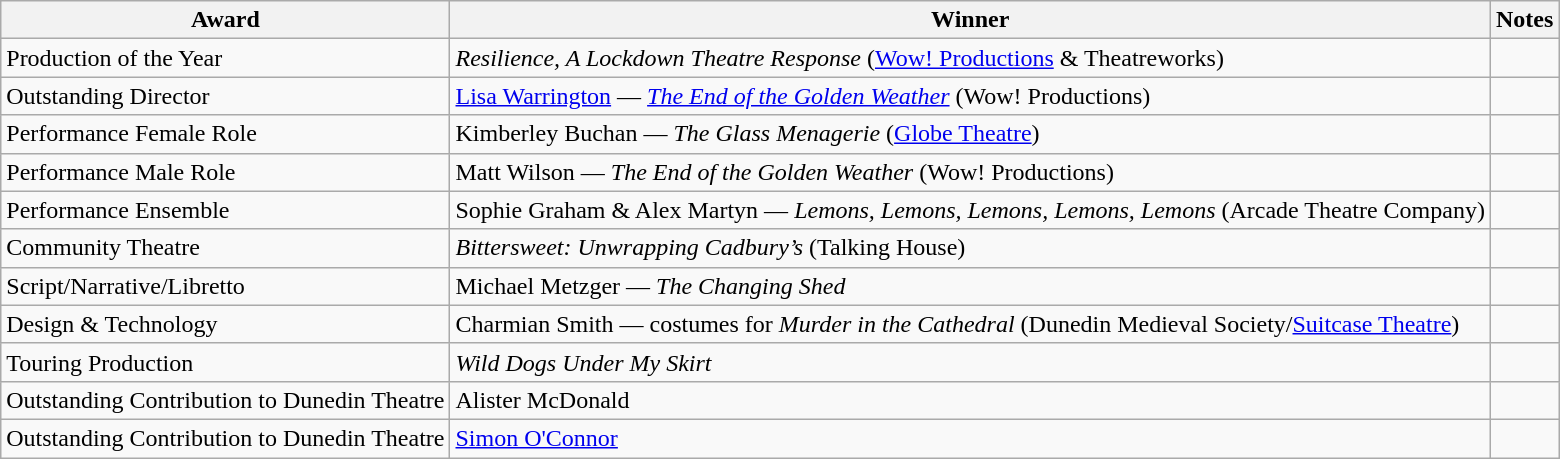<table class="wikitable">
<tr>
<th>Award</th>
<th>Winner</th>
<th>Notes</th>
</tr>
<tr>
<td>Production of the Year</td>
<td><em>Resilience, A Lockdown Theatre Response</em> (<a href='#'>Wow! Productions</a> & Theatreworks)</td>
<td></td>
</tr>
<tr>
<td>Outstanding Director</td>
<td><a href='#'>Lisa Warrington</a> — <em><a href='#'>The End of the Golden Weather</a></em> (Wow! Productions)</td>
<td></td>
</tr>
<tr>
<td>Performance Female Role</td>
<td>Kimberley Buchan — <em>The Glass Menagerie</em> (<a href='#'>Globe Theatre</a>)</td>
<td></td>
</tr>
<tr>
<td>Performance Male Role</td>
<td>Matt Wilson — <em>The End of the Golden Weather</em> (Wow! Productions)</td>
<td></td>
</tr>
<tr>
<td>Performance Ensemble</td>
<td>Sophie Graham & Alex Martyn — <em>Lemons, Lemons, Lemons, Lemons, Lemons</em> (Arcade Theatre Company)</td>
<td></td>
</tr>
<tr>
<td>Community Theatre</td>
<td><em>Bittersweet: Unwrapping Cadbury’s</em> (Talking House)</td>
<td></td>
</tr>
<tr>
<td>Script/Narrative/Libretto</td>
<td>Michael Metzger — <em>The Changing Shed</em></td>
<td></td>
</tr>
<tr>
<td>Design & Technology</td>
<td>Charmian Smith — costumes for <em>Murder in the Cathedral</em> (Dunedin Medieval Society/<a href='#'>Suitcase Theatre</a>)</td>
<td></td>
</tr>
<tr>
<td>Touring Production</td>
<td><em>Wild Dogs Under My Skirt</em></td>
<td></td>
</tr>
<tr>
<td>Outstanding Contribution to Dunedin Theatre</td>
<td>Alister McDonald</td>
<td></td>
</tr>
<tr>
<td>Outstanding Contribution to Dunedin Theatre</td>
<td><a href='#'>Simon O'Connor</a></td>
<td></td>
</tr>
</table>
